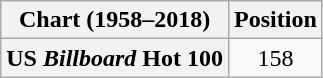<table class="wikitable plainrowheaders" style="text-align:center">
<tr>
<th>Chart (1958–2018)</th>
<th>Position</th>
</tr>
<tr>
<th scope="row">US <em>Billboard</em> Hot 100</th>
<td>158</td>
</tr>
</table>
